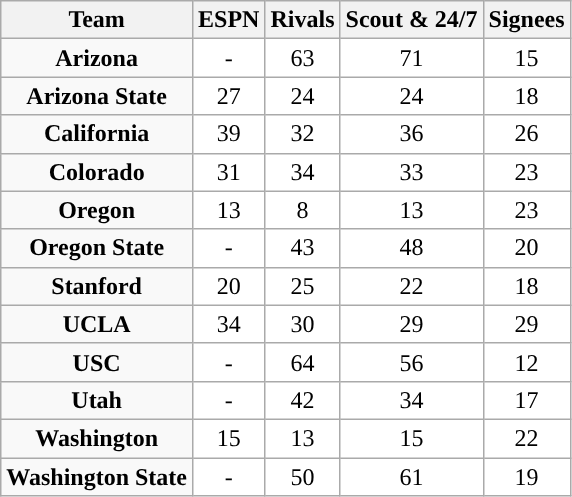<table class="wikitable">
<tr>
<th>Team</th>
<th>ESPN</th>
<th>Rivals</th>
<th>Scout & 24/7</th>
<th>Signees</th>
</tr>
<tr style="text-align:center;">
<td><strong>Arizona</strong></td>
<td style="text-align:center; background:white">-</td>
<td style="text-align:center; background:white">63</td>
<td style="text-align:center; background:white">71</td>
<td style="text-align:center; background:white">15</td>
</tr>
<tr style="text-align:center;">
<td><strong>Arizona State</strong></td>
<td style="text-align:center; background:white">27</td>
<td style="text-align:center; background:white">24</td>
<td style="text-align:center; background:white">24</td>
<td style="text-align:center; background:white">18</td>
</tr>
<tr style="text-align:center;">
<td><strong>California</strong></td>
<td style="text-align:center; background:white">39</td>
<td style="text-align:center; background:white">32</td>
<td style="text-align:center; background:white">36</td>
<td style="text-align:center; background:white">26</td>
</tr>
<tr style="text-align:center;">
<td><strong>Colorado</strong></td>
<td style="text-align:center; background:white">31</td>
<td style="text-align:center; background:white">34</td>
<td style="text-align:center; background:white">33</td>
<td style="text-align:center; background:white">23</td>
</tr>
<tr style="text-align:center;">
<td><strong>Oregon</strong></td>
<td style="text-align:center; background:white">13</td>
<td style="text-align:center; background:white">8</td>
<td style="text-align:center; background:white">13</td>
<td style="text-align:center; background:white">23</td>
</tr>
<tr style="text-align:center;">
<td><strong>Oregon State</strong></td>
<td style="text-align:center; background:white">-</td>
<td style="text-align:center; background:white">43</td>
<td style="text-align:center; background:white">48</td>
<td style="text-align:center; background:white">20</td>
</tr>
<tr style="text-align:center;">
<td><strong>Stanford</strong></td>
<td style="text-align:center; background:white">20</td>
<td style="text-align:center; background:white">25</td>
<td style="text-align:center; background:white">22</td>
<td style="text-align:center; background:white">18</td>
</tr>
<tr style="text-align:center;">
<td><strong>UCLA</strong></td>
<td style="text-align:center; background:white">34</td>
<td style="text-align:center; background:white">30</td>
<td style="text-align:center; background:white">29</td>
<td style="text-align:center; background:white">29</td>
</tr>
<tr style="text-align:center;">
<td><strong>USC</strong></td>
<td style="text-align:center; background:white">-</td>
<td style="text-align:center; background:white">64</td>
<td style="text-align:center; background:white">56</td>
<td style="text-align:center; background:white">12</td>
</tr>
<tr style="text-align:center;">
<td><strong>Utah</strong></td>
<td style="text-align:center; background:white">-</td>
<td style="text-align:center; background:white">42</td>
<td style="text-align:center; background:white">34</td>
<td style="text-align:center; background:white">17</td>
</tr>
<tr style="text-align:center;">
<td><strong>Washington</strong></td>
<td style="text-align:center; background:white">15</td>
<td style="text-align:center; background:white">13</td>
<td style="text-align:center; background:white">15</td>
<td style="text-align:center; background:white">22</td>
</tr>
<tr style="text-align:center;">
<td><strong>Washington State</strong></td>
<td style="text-align:center; background:white">-</td>
<td style="text-align:center; background:white">50</td>
<td style="text-align:center; background:white">61</td>
<td style="text-align:center; background:white">19</td>
</tr>
</table>
